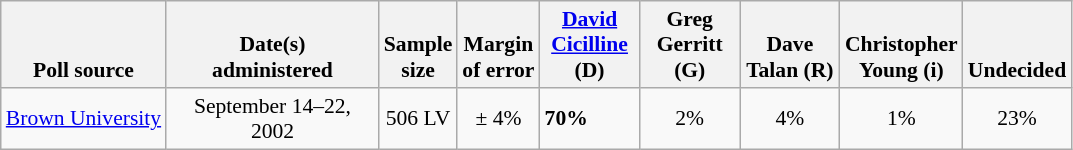<table class="wikitable" style="font-size:90%;">
<tr valign= bottom>
<th>Poll source</th>
<th style="width:135px;">Date(s)<br>administered</th>
<th>Sample<br>size</th>
<th>Margin<br>of error</th>
<th style="width:60px;"><a href='#'>David<br>Cicilline</a> (D)</th>
<th style="width:60px;">Greg<br>Gerritt (G)</th>
<th style="width:60px;">Dave<br>Talan (R)</th>
<th style="width:60px;">Christopher<br>Young (i)</th>
<th>Undecided</th>
</tr>
<tr>
<td><a href='#'>Brown University</a></td>
<td align=center>September 14–22, 2002</td>
<td align=center>506 LV</td>
<td align=center>± 4%</td>
<td><strong>70%</strong></td>
<td align=center>2%</td>
<td align=center>4%</td>
<td align=center>1%</td>
<td align=center>23%</td>
</tr>
</table>
